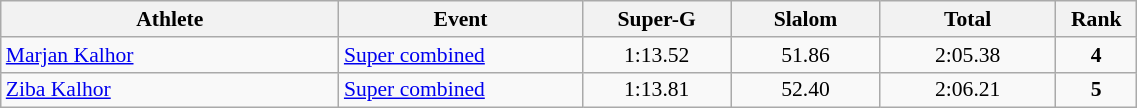<table class="wikitable" width="60%" style="text-align:center; font-size:90%">
<tr>
<th width="25%">Athlete</th>
<th width="18%">Event</th>
<th width="11%">Super-G</th>
<th width="11%">Slalom</th>
<th width="13%">Total</th>
<th width="6%">Rank</th>
</tr>
<tr>
<td align="left"><a href='#'>Marjan Kalhor</a></td>
<td align="left"><a href='#'>Super combined</a></td>
<td>1:13.52</td>
<td>51.86</td>
<td>2:05.38</td>
<td><strong>4</strong></td>
</tr>
<tr>
<td align="left"><a href='#'>Ziba Kalhor</a></td>
<td align="left"><a href='#'>Super combined</a></td>
<td>1:13.81</td>
<td>52.40</td>
<td>2:06.21</td>
<td><strong>5</strong></td>
</tr>
</table>
